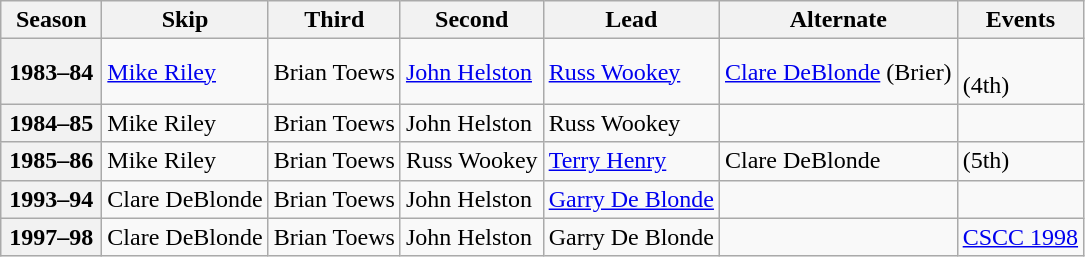<table class="wikitable">
<tr>
<th scope="col" width=60>Season</th>
<th scope="col">Skip</th>
<th scope="col">Third</th>
<th scope="col">Second</th>
<th scope="col">Lead</th>
<th scope="col">Alternate</th>
<th scope="col">Events</th>
</tr>
<tr>
<th scope="row">1983–84</th>
<td><a href='#'>Mike Riley</a></td>
<td>Brian Toews</td>
<td><a href='#'>John Helston</a></td>
<td><a href='#'>Russ Wookey</a></td>
<td><a href='#'>Clare DeBlonde</a> (Brier)</td>
<td> <br> (4th)</td>
</tr>
<tr>
<th scope="row">1984–85</th>
<td>Mike Riley</td>
<td>Brian Toews</td>
<td>John Helston</td>
<td>Russ Wookey</td>
<td></td>
<td></td>
</tr>
<tr>
<th scope="row">1985–86</th>
<td>Mike Riley</td>
<td>Brian Toews</td>
<td>Russ Wookey</td>
<td><a href='#'>Terry Henry</a></td>
<td>Clare DeBlonde</td>
<td> (5th)</td>
</tr>
<tr>
<th scope="row">1993–94</th>
<td>Clare DeBlonde</td>
<td>Brian Toews</td>
<td>John Helston</td>
<td><a href='#'>Garry De Blonde</a></td>
<td></td>
</tr>
<tr>
<th scope="row">1997–98</th>
<td>Clare DeBlonde</td>
<td>Brian Toews</td>
<td>John Helston</td>
<td>Garry De Blonde</td>
<td></td>
<td><a href='#'>CSCC 1998</a> </td>
</tr>
</table>
